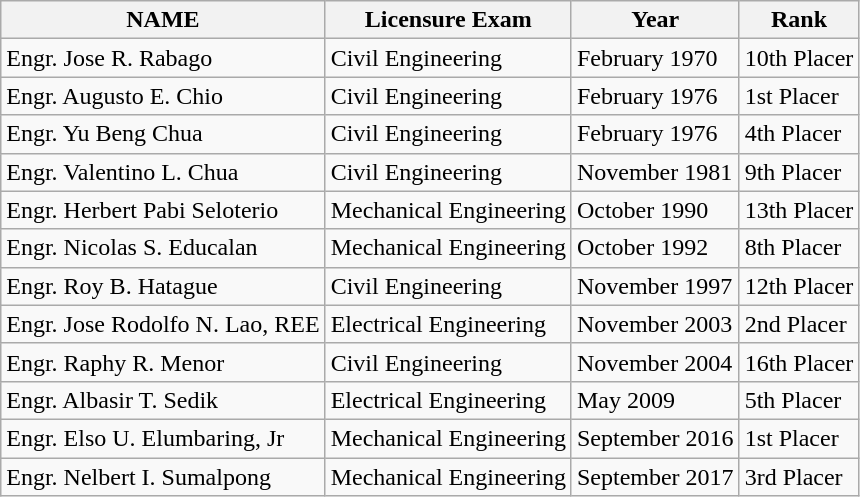<table class="wikitable">
<tr>
<th>NAME</th>
<th>Licensure Exam</th>
<th>Year</th>
<th>Rank</th>
</tr>
<tr>
<td>Engr. Jose R. Rabago</td>
<td>Civil Engineering</td>
<td>February 1970</td>
<td>10th Placer</td>
</tr>
<tr>
<td>Engr. Augusto E. Chio</td>
<td>Civil Engineering</td>
<td>February 1976</td>
<td>1st Placer</td>
</tr>
<tr>
<td>Engr. Yu Beng Chua</td>
<td>Civil Engineering</td>
<td>February 1976</td>
<td>4th Placer</td>
</tr>
<tr>
<td>Engr. Valentino L. Chua</td>
<td>Civil Engineering</td>
<td>November 1981</td>
<td>9th Placer</td>
</tr>
<tr>
<td>Engr. Herbert Pabi Seloterio</td>
<td>Mechanical Engineering</td>
<td>October 1990</td>
<td>13th Placer</td>
</tr>
<tr>
<td>Engr. Nicolas S. Educalan</td>
<td>Mechanical Engineering</td>
<td>October 1992</td>
<td>8th Placer</td>
</tr>
<tr>
<td>Engr. Roy B. Hatague</td>
<td>Civil Engineering</td>
<td>November 1997</td>
<td>12th Placer</td>
</tr>
<tr>
<td>Engr. Jose Rodolfo N. Lao, REE</td>
<td>Electrical Engineering</td>
<td>November 2003</td>
<td>2nd Placer</td>
</tr>
<tr>
<td>Engr. Raphy R. Menor</td>
<td>Civil Engineering</td>
<td>November 2004</td>
<td>16th Placer</td>
</tr>
<tr>
<td>Engr. Albasir T. Sedik</td>
<td>Electrical Engineering</td>
<td>May 2009</td>
<td>5th Placer</td>
</tr>
<tr>
<td>Engr. Elso U. Elumbaring, Jr</td>
<td>Mechanical Engineering</td>
<td>September 2016</td>
<td>1st Placer</td>
</tr>
<tr>
<td>Engr. Nelbert I. Sumalpong</td>
<td>Mechanical Engineering</td>
<td>September 2017</td>
<td>3rd Placer</td>
</tr>
</table>
